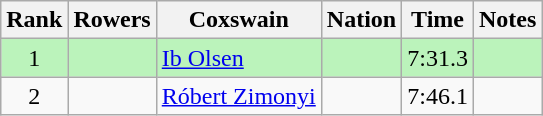<table class="wikitable sortable" style="text-align:center">
<tr>
<th>Rank</th>
<th>Rowers</th>
<th>Coxswain</th>
<th>Nation</th>
<th>Time</th>
<th>Notes</th>
</tr>
<tr bgcolor=bbf3bb>
<td>1</td>
<td align=left></td>
<td align=left><a href='#'>Ib Olsen</a></td>
<td align=left></td>
<td>7:31.3</td>
<td></td>
</tr>
<tr>
<td>2</td>
<td align=left></td>
<td align=left><a href='#'>Róbert Zimonyi</a></td>
<td align=left></td>
<td>7:46.1</td>
<td></td>
</tr>
</table>
